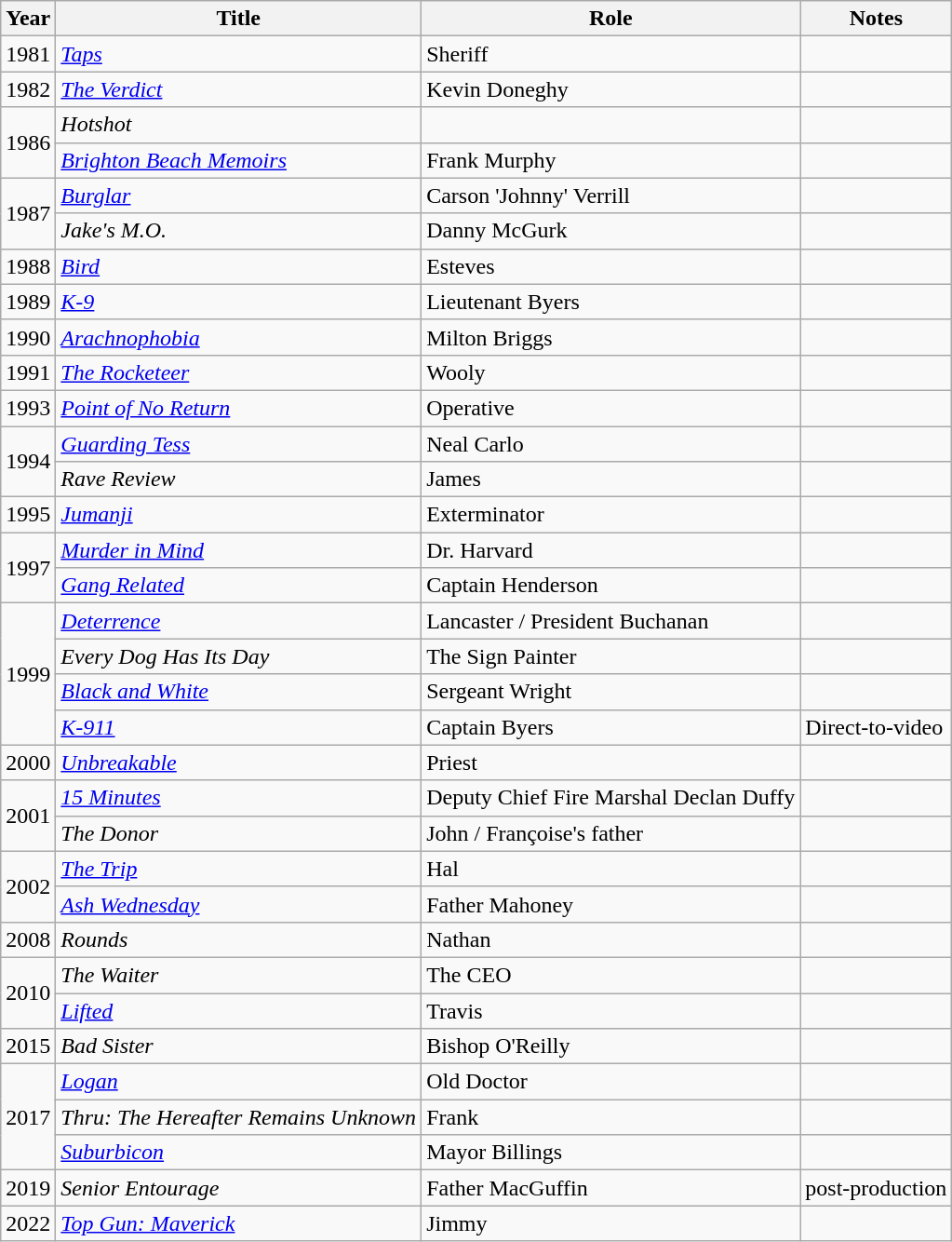<table class="wikitable sortable">
<tr>
<th>Year</th>
<th>Title</th>
<th>Role</th>
<th class="unsortable">Notes</th>
</tr>
<tr>
<td>1981</td>
<td><em><a href='#'>Taps</a></em></td>
<td>Sheriff</td>
<td></td>
</tr>
<tr>
<td>1982</td>
<td><em><a href='#'>The Verdict</a></em></td>
<td>Kevin Doneghy</td>
<td></td>
</tr>
<tr>
<td rowspan="2">1986</td>
<td><em>Hotshot</em></td>
<td></td>
<td></td>
</tr>
<tr>
<td><em><a href='#'>Brighton Beach Memoirs</a></em></td>
<td>Frank Murphy</td>
<td></td>
</tr>
<tr>
<td rowspan="2">1987</td>
<td><em><a href='#'>Burglar</a></em></td>
<td>Carson 'Johnny' Verrill</td>
<td></td>
</tr>
<tr>
<td><em>Jake's M.O.</em></td>
<td>Danny McGurk</td>
<td></td>
</tr>
<tr>
<td>1988</td>
<td><em><a href='#'>Bird</a></em></td>
<td>Esteves</td>
<td></td>
</tr>
<tr>
<td>1989</td>
<td><em><a href='#'>K-9</a></em></td>
<td>Lieutenant Byers</td>
<td></td>
</tr>
<tr>
<td>1990</td>
<td><em><a href='#'>Arachnophobia</a></em></td>
<td>Milton Briggs</td>
<td></td>
</tr>
<tr>
<td>1991</td>
<td><em><a href='#'>The Rocketeer</a></em></td>
<td>Wooly</td>
<td></td>
</tr>
<tr>
<td>1993</td>
<td><em><a href='#'>Point of No Return</a></em></td>
<td>Operative</td>
<td></td>
</tr>
<tr>
<td rowspan="2">1994</td>
<td><em><a href='#'>Guarding Tess</a></em></td>
<td>Neal Carlo</td>
<td></td>
</tr>
<tr>
<td><em>Rave Review</em></td>
<td>James</td>
<td></td>
</tr>
<tr>
<td>1995</td>
<td><em><a href='#'>Jumanji</a></em></td>
<td>Exterminator</td>
<td></td>
</tr>
<tr>
<td rowspan="2">1997</td>
<td><em><a href='#'>Murder in Mind</a></em></td>
<td>Dr. Harvard</td>
<td></td>
</tr>
<tr>
<td><em><a href='#'>Gang Related</a></em></td>
<td>Captain Henderson</td>
<td></td>
</tr>
<tr>
<td rowspan="4">1999</td>
<td><em><a href='#'>Deterrence</a></em></td>
<td>Lancaster / President Buchanan</td>
<td></td>
</tr>
<tr>
<td><em>Every Dog Has Its Day</em></td>
<td>The Sign Painter</td>
<td></td>
</tr>
<tr>
<td><em><a href='#'>Black and White</a></em></td>
<td>Sergeant Wright</td>
<td></td>
</tr>
<tr>
<td><em><a href='#'>K-911</a></em></td>
<td>Captain Byers</td>
<td>Direct-to-video</td>
</tr>
<tr>
<td>2000</td>
<td><em><a href='#'>Unbreakable</a></em></td>
<td>Priest</td>
<td></td>
</tr>
<tr>
<td rowspan="2">2001</td>
<td><em><a href='#'>15 Minutes</a></em></td>
<td>Deputy Chief Fire Marshal Declan Duffy</td>
<td></td>
</tr>
<tr>
<td><em>The Donor</em></td>
<td>John / Françoise's father</td>
<td></td>
</tr>
<tr>
<td rowspan="2">2002</td>
<td><em><a href='#'>The Trip</a></em></td>
<td>Hal</td>
<td></td>
</tr>
<tr>
<td><em><a href='#'>Ash Wednesday</a></em></td>
<td>Father Mahoney</td>
<td></td>
</tr>
<tr>
<td>2008</td>
<td><em>Rounds</em></td>
<td>Nathan</td>
<td></td>
</tr>
<tr>
<td rowspan="2">2010</td>
<td><em>The Waiter</em></td>
<td>The CEO</td>
<td></td>
</tr>
<tr>
<td><em><a href='#'>Lifted</a></em></td>
<td>Travis</td>
<td></td>
</tr>
<tr>
<td>2015</td>
<td><em>Bad Sister</em></td>
<td>Bishop O'Reilly</td>
<td></td>
</tr>
<tr>
<td rowspan="3">2017</td>
<td><em><a href='#'>Logan</a></em></td>
<td>Old Doctor</td>
<td></td>
</tr>
<tr>
<td><em>Thru: The Hereafter Remains Unknown</em></td>
<td>Frank</td>
<td></td>
</tr>
<tr>
<td><em><a href='#'>Suburbicon</a></em></td>
<td>Mayor Billings</td>
<td></td>
</tr>
<tr>
<td>2019</td>
<td><em>Senior Entourage</em></td>
<td>Father MacGuffin</td>
<td>post-production</td>
</tr>
<tr>
<td>2022</td>
<td><em><a href='#'>Top Gun: Maverick</a></em></td>
<td>Jimmy</td>
<td></td>
</tr>
</table>
